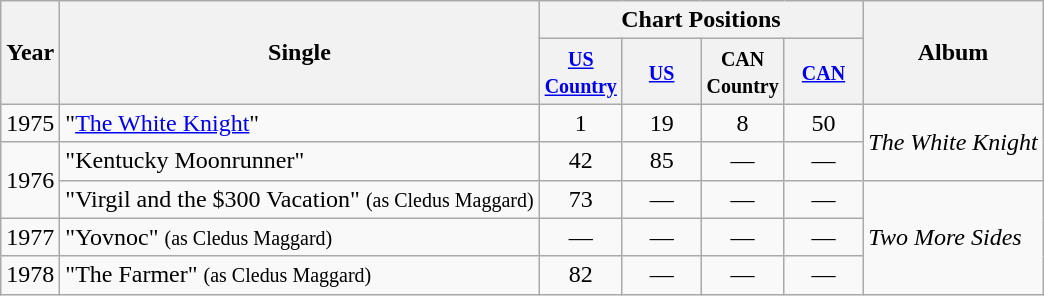<table class="wikitable">
<tr>
<th rowspan="2">Year</th>
<th rowspan="2">Single</th>
<th colspan="4">Chart Positions</th>
<th rowspan="2">Album</th>
</tr>
<tr>
<th width="45"><small><a href='#'>US Country</a></small></th>
<th width="45"><small><a href='#'>US</a></small></th>
<th width="45"><small>CAN Country</small></th>
<th width="45"><small><a href='#'>CAN</a></small></th>
</tr>
<tr>
<td>1975</td>
<td>"<a href='#'>The White Knight</a>"</td>
<td align=center>1</td>
<td align=center>19</td>
<td align=center>8</td>
<td align=center>50</td>
<td rowspan=2><em>The White Knight</em></td>
</tr>
<tr>
<td rowspan=2>1976</td>
<td>"Kentucky Moonrunner"</td>
<td align=center>42</td>
<td align=center>85</td>
<td align=center>—</td>
<td align=center>—</td>
</tr>
<tr>
<td>"Virgil and the $300 Vacation" <small>(as Cledus Maggard)</small></td>
<td align=center>73</td>
<td align=center>—</td>
<td align=center>—</td>
<td align=center>—</td>
<td rowspan=3><em>Two More Sides</em></td>
</tr>
<tr>
<td>1977</td>
<td>"Yovnoc" <small>(as Cledus Maggard)</small></td>
<td align=center>—</td>
<td align=center>—</td>
<td align=center>—</td>
<td align=center>—</td>
</tr>
<tr>
<td>1978</td>
<td>"The Farmer" <small>(as Cledus Maggard)</small></td>
<td align=center>82</td>
<td align=center>—</td>
<td align=center>—</td>
<td align=center>—</td>
</tr>
</table>
